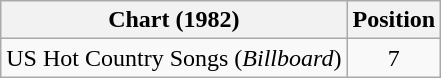<table class="wikitable">
<tr>
<th>Chart (1982)</th>
<th>Position</th>
</tr>
<tr>
<td>US Hot Country Songs (<em>Billboard</em>)</td>
<td align="center">7</td>
</tr>
</table>
